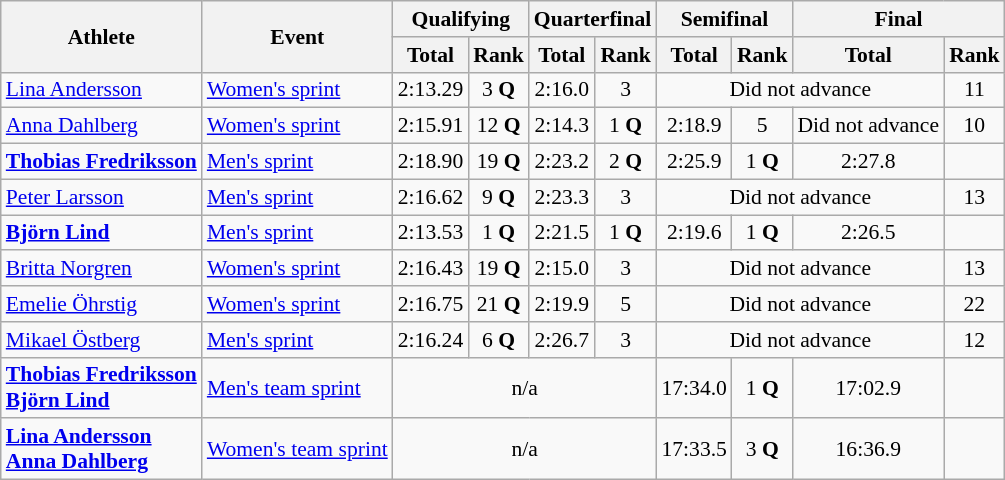<table class="wikitable" style="font-size:90%">
<tr>
<th rowspan="2">Athlete</th>
<th rowspan="2">Event</th>
<th colspan="2">Qualifying</th>
<th colspan="2">Quarterfinal</th>
<th colspan="2">Semifinal</th>
<th colspan="2">Final</th>
</tr>
<tr>
<th>Total</th>
<th>Rank</th>
<th>Total</th>
<th>Rank</th>
<th>Total</th>
<th>Rank</th>
<th>Total</th>
<th>Rank</th>
</tr>
<tr>
<td><a href='#'>Lina Andersson</a></td>
<td><a href='#'>Women's sprint</a></td>
<td align="center">2:13.29</td>
<td align="center">3 <strong>Q</strong></td>
<td align="center">2:16.0</td>
<td align="center">3</td>
<td colspan=3 align="center">Did not advance</td>
<td align="center">11</td>
</tr>
<tr>
<td><a href='#'>Anna Dahlberg</a></td>
<td><a href='#'>Women's sprint</a></td>
<td align="center">2:15.91</td>
<td align="center">12 <strong>Q</strong></td>
<td align="center">2:14.3</td>
<td align="center">1 <strong>Q</strong></td>
<td align="center">2:18.9</td>
<td align="center">5</td>
<td align="center">Did not advance</td>
<td align="center">10</td>
</tr>
<tr>
<td><strong><a href='#'>Thobias Fredriksson</a></strong></td>
<td><a href='#'>Men's sprint</a></td>
<td align="center">2:18.90</td>
<td align="center">19 <strong>Q</strong></td>
<td align="center">2:23.2</td>
<td align="center">2 <strong>Q</strong></td>
<td align="center">2:25.9</td>
<td align="center">1 <strong>Q</strong></td>
<td align="center">2:27.8</td>
<td align="center"></td>
</tr>
<tr>
<td><a href='#'>Peter Larsson</a></td>
<td><a href='#'>Men's sprint</a></td>
<td align="center">2:16.62</td>
<td align="center">9 <strong>Q</strong></td>
<td align="center">2:23.3</td>
<td align="center">3</td>
<td colspan=3 align="center">Did not advance</td>
<td align="center">13</td>
</tr>
<tr>
<td><strong><a href='#'>Björn Lind</a></strong></td>
<td><a href='#'>Men's sprint</a></td>
<td align="center">2:13.53</td>
<td align="center">1 <strong>Q</strong></td>
<td align="center">2:21.5</td>
<td align="center">1 <strong>Q</strong></td>
<td align="center">2:19.6</td>
<td align="center">1 <strong>Q</strong></td>
<td align="center">2:26.5</td>
<td align="center"></td>
</tr>
<tr>
<td><a href='#'>Britta Norgren</a></td>
<td><a href='#'>Women's sprint</a></td>
<td align="center">2:16.43</td>
<td align="center">19 <strong>Q</strong></td>
<td align="center">2:15.0</td>
<td align="center">3</td>
<td colspan=3 align="center">Did not advance</td>
<td align="center">13</td>
</tr>
<tr>
<td><a href='#'>Emelie Öhrstig</a></td>
<td><a href='#'>Women's sprint</a></td>
<td align="center">2:16.75</td>
<td align="center">21 <strong>Q</strong></td>
<td align="center">2:19.9</td>
<td align="center">5</td>
<td colspan=3 align="center">Did not advance</td>
<td align="center">22</td>
</tr>
<tr>
<td><a href='#'>Mikael Östberg</a></td>
<td><a href='#'>Men's sprint</a></td>
<td align="center">2:16.24</td>
<td align="center">6 <strong>Q</strong></td>
<td align="center">2:26.7</td>
<td align="center">3</td>
<td colspan=3 align="center">Did not advance</td>
<td align="center">12</td>
</tr>
<tr>
<td><strong><a href='#'>Thobias Fredriksson</a><br><a href='#'>Björn Lind</a></strong></td>
<td><a href='#'>Men's team sprint</a></td>
<td colspan=4 align="center">n/a</td>
<td align="center">17:34.0</td>
<td align="center">1 <strong>Q</strong></td>
<td align="center">17:02.9</td>
<td align="center"></td>
</tr>
<tr>
<td><strong><a href='#'>Lina Andersson</a><br><a href='#'>Anna Dahlberg</a></strong></td>
<td><a href='#'>Women's team sprint</a></td>
<td colspan=4 align="center">n/a</td>
<td align="center">17:33.5</td>
<td align="center">3 <strong>Q</strong></td>
<td align="center">16:36.9</td>
<td align="center"></td>
</tr>
</table>
